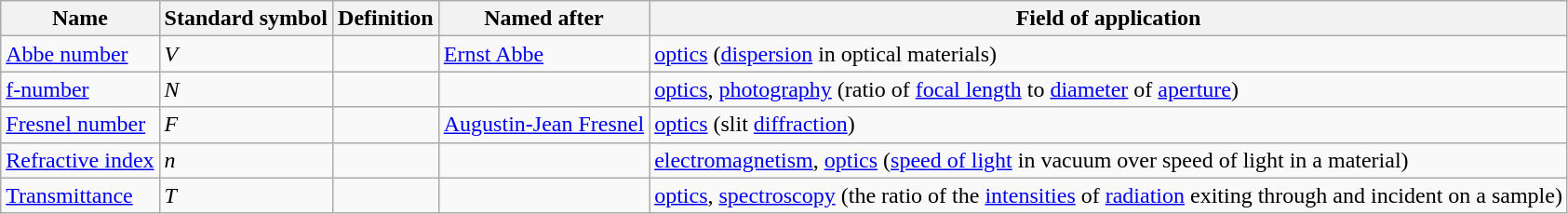<table class="wikitable sortable">
<tr>
<th scope="col">Name</th>
<th scope="col">Standard symbol</th>
<th scope="col" class="unsortable">Definition</th>
<th>Named after</th>
<th scope="col">Field of application</th>
</tr>
<tr>
<td><a href='#'>Abbe number</a></td>
<td><em>V</em></td>
<td></td>
<td><a href='#'>Ernst Abbe</a></td>
<td><a href='#'>optics</a> (<a href='#'>dispersion</a> in optical materials)</td>
</tr>
<tr>
<td><a href='#'>f-number</a></td>
<td><em>N</em></td>
<td></td>
<td></td>
<td><a href='#'>optics</a>, <a href='#'>photography</a> (ratio of <a href='#'>focal length</a> to <a href='#'>diameter</a> of <a href='#'>aperture</a>)</td>
</tr>
<tr>
<td><a href='#'>Fresnel number</a></td>
<td><em>F</em></td>
<td></td>
<td><a href='#'>Augustin-Jean Fresnel</a></td>
<td><a href='#'>optics</a> (slit <a href='#'>diffraction</a>)</td>
</tr>
<tr>
<td><a href='#'>Refractive index</a></td>
<td><em>n</em></td>
<td></td>
<td></td>
<td><a href='#'>electromagnetism</a>, <a href='#'>optics</a> (<a href='#'>speed of light</a> in vacuum over speed of light in a material)</td>
</tr>
<tr>
<td><a href='#'>Transmittance</a></td>
<td><em>T</em></td>
<td></td>
<td></td>
<td><a href='#'>optics</a>, <a href='#'>spectroscopy</a> (the ratio of the <a href='#'>intensities</a> of <a href='#'>radiation</a> exiting through and incident on a sample)</td>
</tr>
</table>
